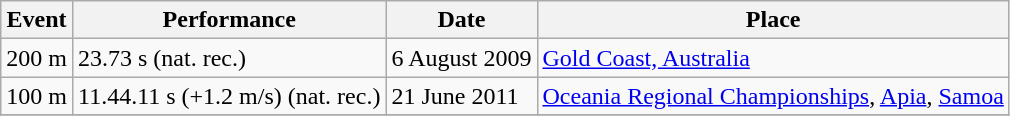<table class="wikitable">
<tr>
<th>Event</th>
<th>Performance</th>
<th>Date</th>
<th>Place</th>
</tr>
<tr>
<td>200 m</td>
<td>23.73 s (nat. rec.)</td>
<td>6 August 2009</td>
<td><a href='#'>Gold Coast, Australia</a></td>
</tr>
<tr>
<td>100 m</td>
<td>11.44.11 s (+1.2 m/s) (nat. rec.)</td>
<td>21 June 2011</td>
<td><a href='#'>Oceania Regional Championships</a>, <a href='#'>Apia</a>, <a href='#'>Samoa</a></td>
</tr>
<tr>
</tr>
</table>
